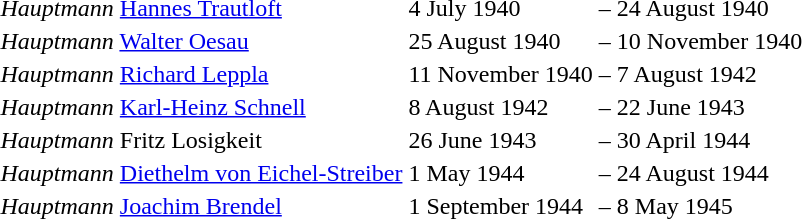<table>
<tr>
<td><em>Hauptmann</em> <a href='#'>Hannes Trautloft</a></td>
<td>4 July 1940</td>
<td>–</td>
<td>24 August 1940</td>
</tr>
<tr>
<td><em>Hauptmann</em> <a href='#'>Walter Oesau</a></td>
<td>25 August 1940</td>
<td>–</td>
<td>10 November 1940</td>
</tr>
<tr>
<td><em>Hauptmann</em> <a href='#'>Richard Leppla</a></td>
<td>11 November 1940</td>
<td>–</td>
<td>7 August 1942</td>
</tr>
<tr>
<td><em>Hauptmann</em> <a href='#'>Karl-Heinz Schnell</a></td>
<td>8 August 1942</td>
<td>–</td>
<td>22 June 1943</td>
</tr>
<tr>
<td><em>Hauptmann</em> Fritz Losigkeit</td>
<td>26 June 1943</td>
<td>–</td>
<td>30 April 1944</td>
</tr>
<tr>
<td><em>Hauptmann</em> <a href='#'>Diethelm von Eichel-Streiber</a></td>
<td>1 May 1944</td>
<td>–</td>
<td>24 August 1944</td>
</tr>
<tr>
<td><em>Hauptmann</em> <a href='#'>Joachim Brendel</a></td>
<td>1 September 1944</td>
<td>–</td>
<td>8 May 1945</td>
</tr>
</table>
